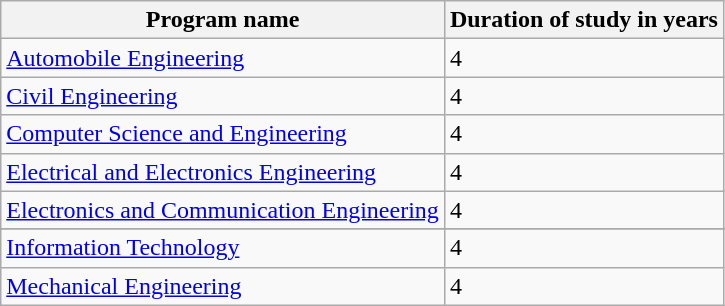<table class="wikitable">
<tr>
<th>Program name</th>
<th>Duration of study in years</th>
</tr>
<tr>
<td><a href='#'>Automobile Engineering</a></td>
<td>4</td>
</tr>
<tr>
<td><a href='#'>Civil Engineering</a></td>
<td>4</td>
</tr>
<tr>
<td><a href='#'>Computer Science and Engineering</a></td>
<td>4</td>
</tr>
<tr>
<td><a href='#'>Electrical and Electronics Engineering</a></td>
<td>4</td>
</tr>
<tr>
<td><a href='#'>Electronics and Communication Engineering</a></td>
<td>4</td>
</tr>
<tr>
</tr>
<tr>
<td><a href='#'>Information Technology</a></td>
<td>4</td>
</tr>
<tr>
<td><a href='#'>Mechanical Engineering</a></td>
<td>4</td>
</tr>
</table>
